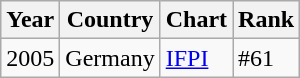<table class="wikitable">
<tr>
<th>Year</th>
<th>Country</th>
<th>Chart</th>
<th>Rank</th>
</tr>
<tr>
<td>2005</td>
<td>Germany</td>
<td><a href='#'>IFPI</a></td>
<td>#61 </td>
</tr>
</table>
